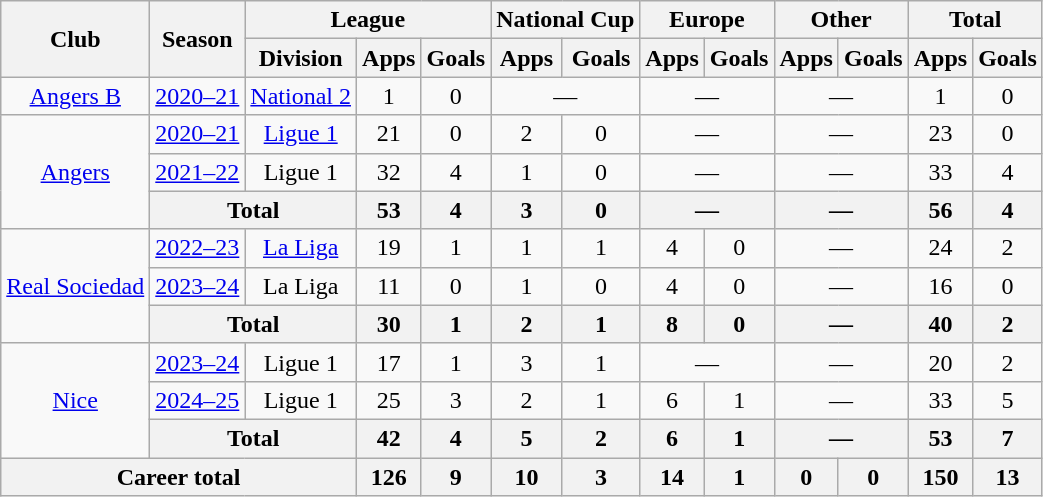<table class="wikitable" style="text-align: center">
<tr>
<th rowspan="2">Club</th>
<th rowspan="2">Season</th>
<th colspan="3">League</th>
<th colspan="2">National Cup</th>
<th colspan="2">Europe</th>
<th colspan="2">Other</th>
<th colspan="2">Total</th>
</tr>
<tr>
<th>Division</th>
<th>Apps</th>
<th>Goals</th>
<th>Apps</th>
<th>Goals</th>
<th>Apps</th>
<th>Goals</th>
<th>Apps</th>
<th>Goals</th>
<th>Apps</th>
<th>Goals</th>
</tr>
<tr>
<td><a href='#'>Angers B</a></td>
<td><a href='#'>2020–21</a></td>
<td><a href='#'>National 2</a></td>
<td>1</td>
<td>0</td>
<td colspan="2">—</td>
<td colspan="2">—</td>
<td colspan="2">—</td>
<td>1</td>
<td>0</td>
</tr>
<tr>
<td rowspan="3"><a href='#'>Angers</a></td>
<td><a href='#'>2020–21</a></td>
<td><a href='#'>Ligue 1</a></td>
<td>21</td>
<td>0</td>
<td>2</td>
<td>0</td>
<td colspan="2">—</td>
<td colspan="2">—</td>
<td>23</td>
<td>0</td>
</tr>
<tr>
<td><a href='#'>2021–22</a></td>
<td>Ligue 1</td>
<td>32</td>
<td>4</td>
<td>1</td>
<td>0</td>
<td colspan="2">—</td>
<td colspan="2">—</td>
<td>33</td>
<td>4</td>
</tr>
<tr>
<th colspan="2">Total</th>
<th>53</th>
<th>4</th>
<th>3</th>
<th>0</th>
<th colspan="2">—</th>
<th colspan="2">—</th>
<th>56</th>
<th>4</th>
</tr>
<tr>
<td rowspan="3"><a href='#'>Real Sociedad</a></td>
<td><a href='#'>2022–23</a></td>
<td><a href='#'>La Liga</a></td>
<td>19</td>
<td>1</td>
<td>1</td>
<td>1</td>
<td>4</td>
<td>0</td>
<td colspan="2">—</td>
<td>24</td>
<td>2</td>
</tr>
<tr>
<td><a href='#'>2023–24</a></td>
<td>La Liga</td>
<td>11</td>
<td>0</td>
<td>1</td>
<td>0</td>
<td>4</td>
<td>0</td>
<td colspan="2">—</td>
<td>16</td>
<td>0</td>
</tr>
<tr>
<th colspan="2">Total</th>
<th>30</th>
<th>1</th>
<th>2</th>
<th>1</th>
<th>8</th>
<th>0</th>
<th colspan="2">—</th>
<th>40</th>
<th>2</th>
</tr>
<tr>
<td rowspan="3"><a href='#'>Nice</a></td>
<td><a href='#'>2023–24</a></td>
<td>Ligue 1</td>
<td>17</td>
<td>1</td>
<td>3</td>
<td>1</td>
<td colspan="2">—</td>
<td colspan="2">—</td>
<td>20</td>
<td>2</td>
</tr>
<tr>
<td><a href='#'>2024–25</a></td>
<td>Ligue 1</td>
<td>25</td>
<td>3</td>
<td>2</td>
<td>1</td>
<td>6</td>
<td>1</td>
<td colspan="2">—</td>
<td>33</td>
<td>5</td>
</tr>
<tr>
<th colspan="2">Total</th>
<th>42</th>
<th>4</th>
<th>5</th>
<th>2</th>
<th>6</th>
<th>1</th>
<th colspan="2">—</th>
<th>53</th>
<th>7</th>
</tr>
<tr>
<th colspan="3">Career total</th>
<th>126</th>
<th>9</th>
<th>10</th>
<th>3</th>
<th>14</th>
<th>1</th>
<th>0</th>
<th>0</th>
<th>150</th>
<th>13</th>
</tr>
</table>
